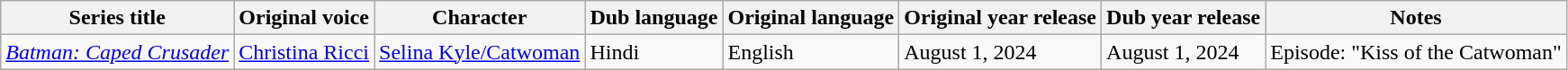<table class="wikitable sortable">
<tr>
<th>Series title</th>
<th>Original voice</th>
<th>Character</th>
<th>Dub language</th>
<th>Original language</th>
<th>Original year release</th>
<th>Dub year release</th>
<th>Notes</th>
</tr>
<tr>
<td><em><a href='#'>Batman: Caped Crusader</a></em></td>
<td><a href='#'>Christina Ricci</a></td>
<td><a href='#'>Selina Kyle/Catwoman</a></td>
<td>Hindi</td>
<td>English</td>
<td>August 1, 2024</td>
<td>August 1, 2024</td>
<td>Episode: "Kiss of the Catwoman"</td>
</tr>
</table>
